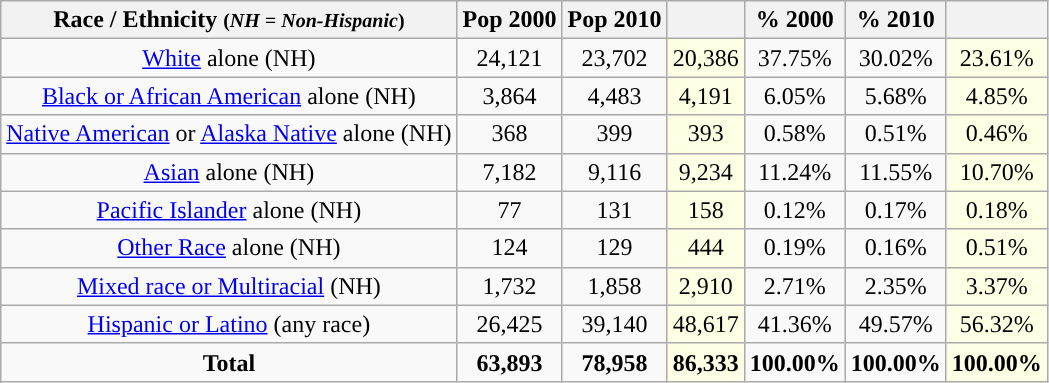<table class="wikitable" style="text-align:center;">
<tr>
<th>Race / Ethnicity <small>(<em>NH = Non-Hispanic</em>)</small></th>
<th>Pop 2000</th>
<th>Pop 2010</th>
<th></th>
<th>% 2000</th>
<th>% 2010</th>
<th></th>
</tr>
<tr>
<td><a href='#'>White</a> alone (NH)</td>
<td>24,121</td>
<td>23,702</td>
<td style='background: #ffffe6;'>20,386</td>
<td>37.75%</td>
<td>30.02%</td>
<td style='background: #ffffe6;'>23.61%</td>
</tr>
<tr>
<td><a href='#'>Black or African American</a> alone (NH)</td>
<td>3,864</td>
<td>4,483</td>
<td style='background: #ffffe6;'>4,191</td>
<td>6.05%</td>
<td>5.68%</td>
<td style='background: #ffffe6;'>4.85%</td>
</tr>
<tr>
<td><a href='#'>Native American</a> or <a href='#'>Alaska Native</a> alone (NH)</td>
<td>368</td>
<td>399</td>
<td style='background: #ffffe6;'>393</td>
<td>0.58%</td>
<td>0.51%</td>
<td style='background: #ffffe6;'>0.46%</td>
</tr>
<tr>
<td><a href='#'>Asian</a> alone (NH)</td>
<td>7,182</td>
<td>9,116</td>
<td style='background: #ffffe6;'>9,234</td>
<td>11.24%</td>
<td>11.55%</td>
<td style='background: #ffffe6;'>10.70%</td>
</tr>
<tr>
<td><a href='#'>Pacific Islander</a> alone (NH)</td>
<td>77</td>
<td>131</td>
<td style='background: #ffffe6;'>158</td>
<td>0.12%</td>
<td>0.17%</td>
<td style='background: #ffffe6;'>0.18%</td>
</tr>
<tr>
<td><a href='#'>Other Race</a> alone (NH)</td>
<td>124</td>
<td>129</td>
<td style='background: #ffffe6;'>444</td>
<td>0.19%</td>
<td>0.16%</td>
<td style='background: #ffffe6;'>0.51%</td>
</tr>
<tr>
<td><a href='#'>Mixed race or Multiracial</a> (NH)</td>
<td>1,732</td>
<td>1,858</td>
<td style='background: #ffffe6;'>2,910</td>
<td>2.71%</td>
<td>2.35%</td>
<td style='background: #ffffe6;'>3.37%</td>
</tr>
<tr>
<td><a href='#'>Hispanic or Latino</a> (any race)</td>
<td>26,425</td>
<td>39,140</td>
<td style='background: #ffffe6;'>48,617</td>
<td>41.36%</td>
<td>49.57%</td>
<td style='background: #ffffe6;'>56.32%</td>
</tr>
<tr>
<td><strong>Total</strong></td>
<td><strong>63,893</strong></td>
<td><strong>78,958</strong></td>
<td style='background: #ffffe6;'><strong>86,333</strong></td>
<td><strong>100.00%</strong></td>
<td><strong>100.00%</strong></td>
<td style='background: #ffffe6;'><strong>100.00%</strong></td>
</tr>
</table>
